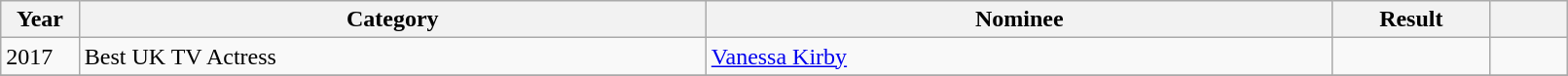<table class="wikitable" style="width:85%;">
<tr>
<th width=5%>Year</th>
<th style="width:40%;">Category</th>
<th style="width:40%;">Nominee</th>
<th style="width:10%;">Result</th>
<th width=5%></th>
</tr>
<tr>
<td vstyle="text-align: center;">2017</td>
<td>Best UK TV Actress</td>
<td><a href='#'>Vanessa Kirby</a></td>
<td></td>
<td></td>
</tr>
<tr>
</tr>
</table>
